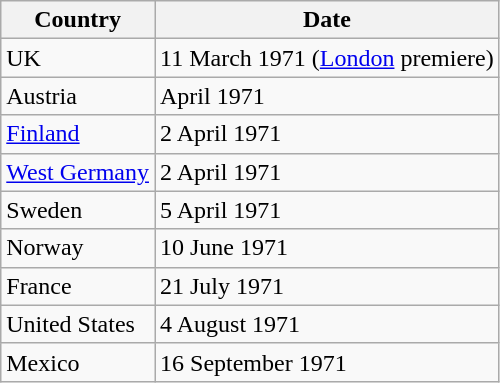<table class="wikitable">
<tr>
<th>Country</th>
<th>Date</th>
</tr>
<tr>
<td>UK</td>
<td>11 March 1971 (<a href='#'>London</a> premiere)</td>
</tr>
<tr>
<td>Austria</td>
<td>April 1971</td>
</tr>
<tr>
<td><a href='#'>Finland</a></td>
<td>2 April 1971</td>
</tr>
<tr>
<td><a href='#'>West Germany</a></td>
<td>2 April 1971</td>
</tr>
<tr>
<td>Sweden</td>
<td>5 April 1971</td>
</tr>
<tr>
<td>Norway</td>
<td>10 June 1971</td>
</tr>
<tr>
<td>France</td>
<td>21 July 1971</td>
</tr>
<tr>
<td>United States</td>
<td>4 August 1971</td>
</tr>
<tr>
<td>Mexico</td>
<td>16 September 1971</td>
</tr>
</table>
